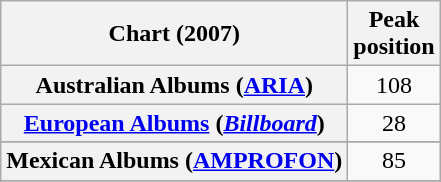<table class="wikitable sortable plainrowheaders" style="text-align:center">
<tr>
<th scope="col">Chart (2007)</th>
<th scope="col">Peak<br>position</th>
</tr>
<tr>
<th scope="row">Australian Albums (<a href='#'>ARIA</a>)</th>
<td>108</td>
</tr>
<tr>
<th scope="row"><a href='#'>European Albums</a> (<em><a href='#'>Billboard</a></em>)</th>
<td>28</td>
</tr>
<tr>
</tr>
<tr>
</tr>
<tr>
</tr>
<tr>
<th scope="row">Mexican Albums (<a href='#'>AMPROFON</a>)</th>
<td>85</td>
</tr>
<tr>
</tr>
<tr>
</tr>
<tr>
</tr>
</table>
